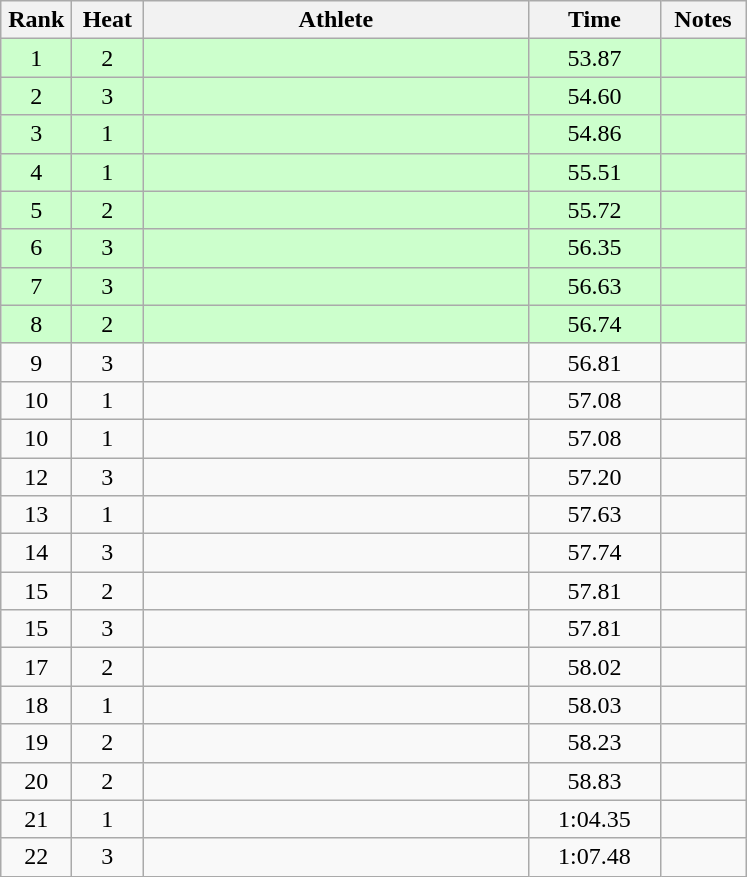<table class="wikitable" style="text-align:center">
<tr>
<th width=40>Rank</th>
<th width=40>Heat</th>
<th width=250>Athlete</th>
<th width=80>Time</th>
<th width=50>Notes</th>
</tr>
<tr bgcolor=ccffcc>
<td>1</td>
<td>2</td>
<td align=left></td>
<td>53.87</td>
<td></td>
</tr>
<tr bgcolor=ccffcc>
<td>2</td>
<td>3</td>
<td align=left></td>
<td>54.60</td>
<td></td>
</tr>
<tr bgcolor=ccffcc>
<td>3</td>
<td>1</td>
<td align=left></td>
<td>54.86</td>
<td></td>
</tr>
<tr bgcolor=ccffcc>
<td>4</td>
<td>1</td>
<td align=left></td>
<td>55.51</td>
<td></td>
</tr>
<tr bgcolor=ccffcc>
<td>5</td>
<td>2</td>
<td align=left></td>
<td>55.72</td>
<td></td>
</tr>
<tr bgcolor=ccffcc>
<td>6</td>
<td>3</td>
<td align=left></td>
<td>56.35</td>
<td></td>
</tr>
<tr bgcolor=ccffcc>
<td>7</td>
<td>3</td>
<td align=left></td>
<td>56.63</td>
<td></td>
</tr>
<tr bgcolor=ccffcc>
<td>8</td>
<td>2</td>
<td align=left></td>
<td>56.74</td>
<td></td>
</tr>
<tr>
<td>9</td>
<td>3</td>
<td align=left></td>
<td>56.81</td>
<td></td>
</tr>
<tr>
<td>10</td>
<td>1</td>
<td align=left></td>
<td>57.08</td>
<td></td>
</tr>
<tr>
<td>10</td>
<td>1</td>
<td align=left></td>
<td>57.08</td>
<td></td>
</tr>
<tr>
<td>12</td>
<td>3</td>
<td align=left></td>
<td>57.20</td>
<td></td>
</tr>
<tr>
<td>13</td>
<td>1</td>
<td align=left></td>
<td>57.63</td>
<td></td>
</tr>
<tr>
<td>14</td>
<td>3</td>
<td align=left></td>
<td>57.74</td>
<td></td>
</tr>
<tr>
<td>15</td>
<td>2</td>
<td align=left></td>
<td>57.81</td>
<td></td>
</tr>
<tr>
<td>15</td>
<td>3</td>
<td align=left></td>
<td>57.81</td>
<td></td>
</tr>
<tr>
<td>17</td>
<td>2</td>
<td align=left></td>
<td>58.02</td>
<td></td>
</tr>
<tr>
<td>18</td>
<td>1</td>
<td align=left></td>
<td>58.03</td>
<td></td>
</tr>
<tr>
<td>19</td>
<td>2</td>
<td align=left></td>
<td>58.23</td>
<td></td>
</tr>
<tr>
<td>20</td>
<td>2</td>
<td align=left></td>
<td>58.83</td>
<td></td>
</tr>
<tr>
<td>21</td>
<td>1</td>
<td align=left></td>
<td>1:04.35</td>
<td></td>
</tr>
<tr>
<td>22</td>
<td>3</td>
<td align=left></td>
<td>1:07.48</td>
<td></td>
</tr>
</table>
